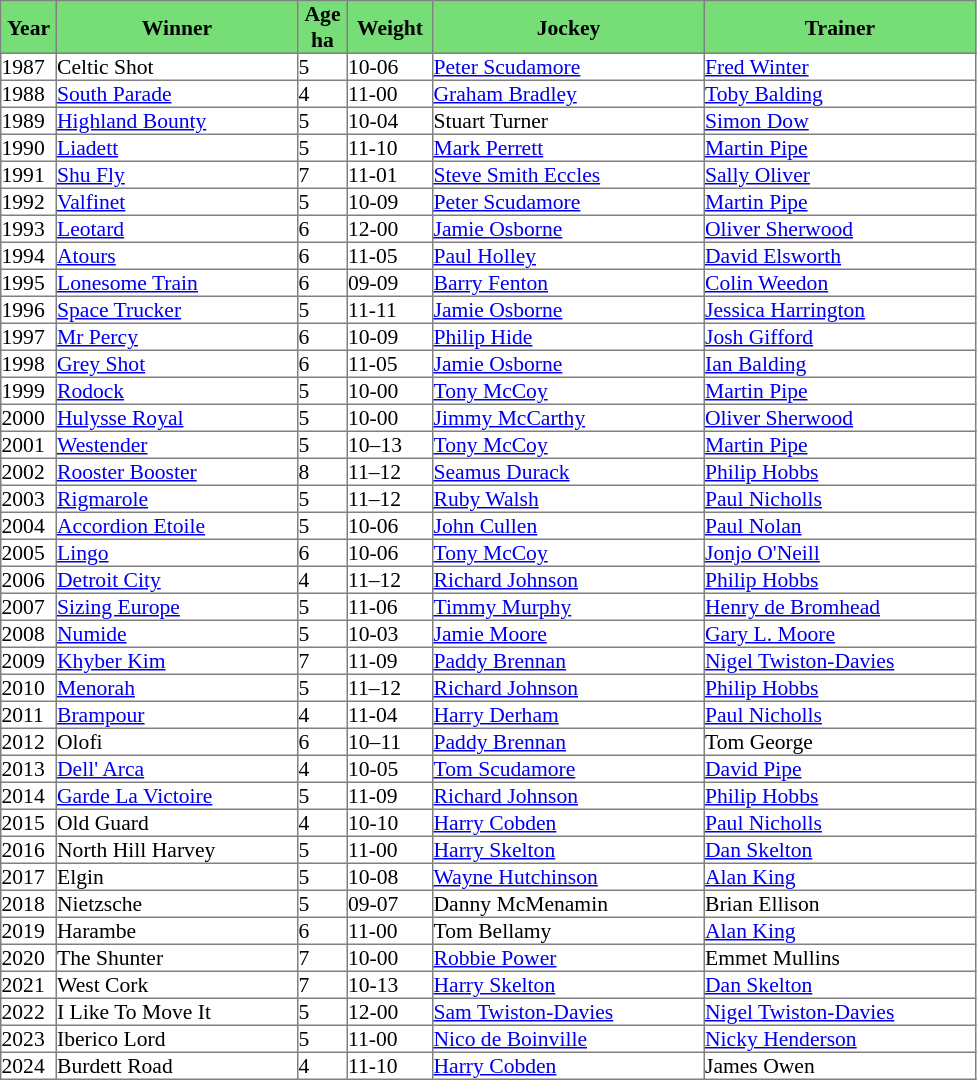<table class = "sortable" | border="1" cellpadding="0" style="border-collapse: collapse; font-size:90%">
<tr bgcolor="#77dd77" align="center">
<th width="36px"><strong>Year</strong><br></th>
<th width="160px"><strong>Winner</strong><br></th>
<th width="32px"><strong>Age</strong><br>ha</th>
<th width="56px"><strong>Weight</strong><br></th>
<th width="180px"><strong>Jockey</strong><br></th>
<th width="180px"><strong>Trainer</strong><br></th>
</tr>
<tr>
<td>1987</td>
<td>Celtic Shot</td>
<td>5</td>
<td>10-06</td>
<td><a href='#'>Peter Scudamore</a></td>
<td><a href='#'>Fred Winter</a></td>
</tr>
<tr>
<td>1988</td>
<td><a href='#'>South Parade</a></td>
<td>4</td>
<td>11-00</td>
<td><a href='#'>Graham Bradley</a></td>
<td><a href='#'>Toby Balding</a></td>
</tr>
<tr>
<td>1989</td>
<td><a href='#'>Highland Bounty</a></td>
<td>5</td>
<td>10-04</td>
<td>Stuart Turner</td>
<td><a href='#'>Simon Dow</a></td>
</tr>
<tr>
<td>1990</td>
<td><a href='#'>Liadett</a></td>
<td>5</td>
<td>11-10</td>
<td><a href='#'>Mark Perrett</a></td>
<td><a href='#'>Martin Pipe</a></td>
</tr>
<tr>
<td>1991</td>
<td><a href='#'>Shu Fly</a></td>
<td>7</td>
<td>11-01</td>
<td><a href='#'>Steve Smith Eccles</a></td>
<td><a href='#'>Sally Oliver</a></td>
</tr>
<tr>
<td>1992</td>
<td><a href='#'>Valfinet</a></td>
<td>5</td>
<td>10-09</td>
<td><a href='#'>Peter Scudamore</a></td>
<td><a href='#'>Martin Pipe</a></td>
</tr>
<tr>
<td>1993</td>
<td><a href='#'>Leotard</a></td>
<td>6</td>
<td>12-00</td>
<td><a href='#'>Jamie Osborne</a></td>
<td><a href='#'>Oliver Sherwood</a></td>
</tr>
<tr>
<td>1994</td>
<td><a href='#'>Atours</a></td>
<td>6</td>
<td>11-05</td>
<td><a href='#'>Paul Holley</a></td>
<td><a href='#'>David Elsworth</a></td>
</tr>
<tr>
<td>1995</td>
<td><a href='#'>Lonesome Train</a></td>
<td>6</td>
<td>09-09</td>
<td><a href='#'>Barry Fenton</a></td>
<td><a href='#'>Colin Weedon</a></td>
</tr>
<tr>
<td>1996</td>
<td><a href='#'>Space Trucker</a></td>
<td>5</td>
<td>11-11</td>
<td><a href='#'>Jamie Osborne</a></td>
<td><a href='#'>Jessica Harrington</a></td>
</tr>
<tr>
<td>1997</td>
<td><a href='#'>Mr Percy</a></td>
<td>6</td>
<td>10-09</td>
<td><a href='#'>Philip Hide</a></td>
<td><a href='#'>Josh Gifford</a></td>
</tr>
<tr>
<td>1998</td>
<td><a href='#'>Grey Shot</a></td>
<td>6</td>
<td>11-05</td>
<td><a href='#'>Jamie Osborne</a></td>
<td><a href='#'>Ian Balding</a></td>
</tr>
<tr>
<td>1999</td>
<td><a href='#'>Rodock</a></td>
<td>5</td>
<td>10-00</td>
<td><a href='#'>Tony McCoy</a></td>
<td><a href='#'>Martin Pipe</a></td>
</tr>
<tr>
<td>2000</td>
<td><a href='#'>Hulysse Royal</a></td>
<td>5</td>
<td>10-00</td>
<td><a href='#'>Jimmy McCarthy</a></td>
<td><a href='#'>Oliver Sherwood</a></td>
</tr>
<tr>
<td>2001</td>
<td><a href='#'>Westender</a></td>
<td>5</td>
<td>10–13</td>
<td><a href='#'>Tony McCoy</a></td>
<td><a href='#'>Martin Pipe</a></td>
</tr>
<tr>
<td>2002</td>
<td><a href='#'>Rooster Booster</a></td>
<td>8</td>
<td>11–12</td>
<td><a href='#'>Seamus Durack</a></td>
<td><a href='#'>Philip Hobbs</a></td>
</tr>
<tr>
<td>2003</td>
<td><a href='#'>Rigmarole</a></td>
<td>5</td>
<td>11–12</td>
<td><a href='#'>Ruby Walsh</a></td>
<td><a href='#'>Paul Nicholls</a></td>
</tr>
<tr>
<td>2004</td>
<td><a href='#'>Accordion Etoile</a></td>
<td>5</td>
<td>10-06</td>
<td><a href='#'>John Cullen</a></td>
<td><a href='#'>Paul Nolan</a></td>
</tr>
<tr>
<td>2005</td>
<td><a href='#'>Lingo</a></td>
<td>6</td>
<td>10-06</td>
<td><a href='#'>Tony McCoy</a></td>
<td><a href='#'>Jonjo O'Neill</a></td>
</tr>
<tr>
<td>2006</td>
<td><a href='#'>Detroit City</a></td>
<td>4</td>
<td>11–12</td>
<td><a href='#'>Richard Johnson</a></td>
<td><a href='#'>Philip Hobbs</a></td>
</tr>
<tr>
<td>2007</td>
<td><a href='#'>Sizing Europe</a></td>
<td>5</td>
<td>11-06</td>
<td><a href='#'>Timmy Murphy</a></td>
<td><a href='#'>Henry de Bromhead</a></td>
</tr>
<tr>
<td>2008</td>
<td><a href='#'>Numide</a></td>
<td>5</td>
<td>10-03</td>
<td><a href='#'>Jamie Moore</a></td>
<td><a href='#'>Gary L. Moore</a></td>
</tr>
<tr>
<td>2009</td>
<td><a href='#'>Khyber Kim</a></td>
<td>7</td>
<td>11-09</td>
<td><a href='#'>Paddy Brennan</a></td>
<td><a href='#'>Nigel Twiston-Davies</a></td>
</tr>
<tr>
<td>2010</td>
<td><a href='#'>Menorah</a></td>
<td>5</td>
<td>11–12</td>
<td><a href='#'>Richard Johnson</a></td>
<td><a href='#'>Philip Hobbs</a></td>
</tr>
<tr>
<td>2011</td>
<td><a href='#'>Brampour</a></td>
<td>4</td>
<td>11-04</td>
<td><a href='#'>Harry Derham</a></td>
<td><a href='#'>Paul Nicholls</a></td>
</tr>
<tr>
<td>2012</td>
<td>Olofi</td>
<td>6</td>
<td>10–11</td>
<td><a href='#'>Paddy Brennan</a></td>
<td>Tom George</td>
</tr>
<tr>
<td>2013</td>
<td><a href='#'>Dell' Arca</a></td>
<td>4</td>
<td>10-05</td>
<td><a href='#'>Tom Scudamore</a></td>
<td><a href='#'>David Pipe</a></td>
</tr>
<tr>
<td>2014</td>
<td><a href='#'>Garde La Victoire</a></td>
<td>5</td>
<td>11-09</td>
<td><a href='#'>Richard Johnson</a></td>
<td><a href='#'>Philip Hobbs</a></td>
</tr>
<tr>
<td>2015</td>
<td>Old Guard</td>
<td>4</td>
<td>10-10</td>
<td><a href='#'>Harry Cobden</a></td>
<td><a href='#'>Paul Nicholls</a></td>
</tr>
<tr>
<td>2016</td>
<td>North Hill Harvey</td>
<td>5</td>
<td>11-00</td>
<td><a href='#'>Harry Skelton</a></td>
<td><a href='#'>Dan Skelton</a></td>
</tr>
<tr>
<td>2017</td>
<td>Elgin</td>
<td>5</td>
<td>10-08</td>
<td><a href='#'>Wayne Hutchinson</a></td>
<td><a href='#'>Alan King</a></td>
</tr>
<tr>
<td>2018</td>
<td>Nietzsche</td>
<td>5</td>
<td>09-07</td>
<td>Danny McMenamin</td>
<td>Brian Ellison</td>
</tr>
<tr>
<td>2019</td>
<td>Harambe</td>
<td>6</td>
<td>11-00</td>
<td>Tom Bellamy</td>
<td><a href='#'>Alan King</a></td>
</tr>
<tr>
<td>2020</td>
<td>The Shunter</td>
<td>7</td>
<td>10-00</td>
<td><a href='#'>Robbie Power</a></td>
<td>Emmet Mullins</td>
</tr>
<tr>
<td>2021</td>
<td>West Cork</td>
<td>7</td>
<td>10-13</td>
<td><a href='#'>Harry Skelton</a></td>
<td><a href='#'>Dan Skelton</a></td>
</tr>
<tr>
<td>2022</td>
<td>I Like To Move It</td>
<td>5</td>
<td>12-00</td>
<td><a href='#'>Sam Twiston-Davies</a></td>
<td><a href='#'>Nigel Twiston-Davies</a></td>
</tr>
<tr>
<td>2023</td>
<td>Iberico Lord</td>
<td>5</td>
<td>11-00</td>
<td><a href='#'>Nico de Boinville</a></td>
<td><a href='#'>Nicky Henderson</a></td>
</tr>
<tr>
<td>2024</td>
<td>Burdett Road</td>
<td>4</td>
<td>11-10</td>
<td><a href='#'>Harry Cobden</a></td>
<td>James Owen</td>
</tr>
</table>
